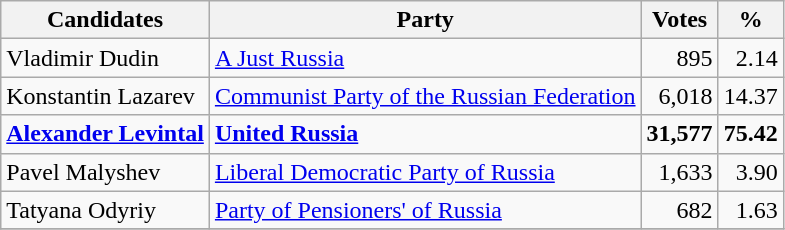<table class="wikitable sortable">
<tr>
<th>Candidates</th>
<th>Party</th>
<th>Votes</th>
<th>%</th>
</tr>
<tr>
<td>Vladimir Dudin</td>
<td><a href='#'>A Just Russia</a></td>
<td align=right>895</td>
<td align=right>2.14</td>
</tr>
<tr>
<td>Konstantin Lazarev</td>
<td><a href='#'>Communist Party of the Russian Federation</a></td>
<td align=right>6,018</td>
<td align=right>14.37</td>
</tr>
<tr>
<td><strong><a href='#'>Alexander Levintal</a></strong></td>
<td><strong><a href='#'>United Russia</a></strong></td>
<td align=right><strong>31,577</strong></td>
<td align=right><strong>75.42</strong></td>
</tr>
<tr>
<td>Pavel Malyshev</td>
<td><a href='#'>Liberal Democratic Party of Russia</a></td>
<td align=right>1,633</td>
<td align=right>3.90</td>
</tr>
<tr>
<td>Tatyana Odyriy</td>
<td><a href='#'>Party of Pensioners' of Russia</a></td>
<td align=right>682</td>
<td align=right>1.63</td>
</tr>
<tr>
</tr>
</table>
